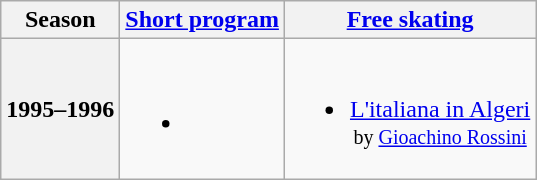<table class=wikitable style=text-align:center>
<tr>
<th>Season</th>
<th><a href='#'>Short program</a></th>
<th><a href='#'>Free skating</a></th>
</tr>
<tr>
<th>1995–1996 <br> </th>
<td><br><ul><li></li></ul></td>
<td><br><ul><li><a href='#'>L'italiana in Algeri</a> <br><small> by <a href='#'>Gioachino Rossini</a> </small></li></ul></td>
</tr>
</table>
